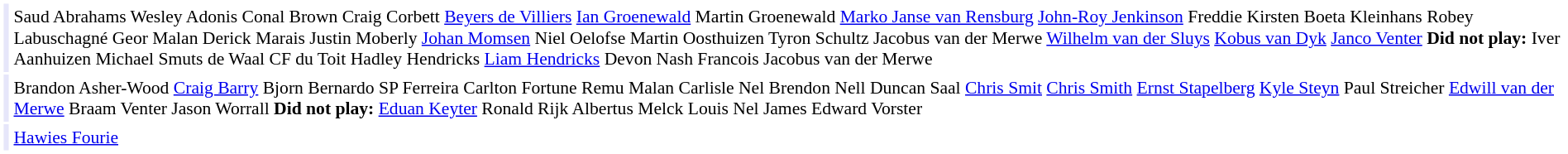<table cellpadding="2" style="border: 1px solid white; font-size:90%;">
<tr>
<td colspan="2" align="right" bgcolor="lavender"></td>
<td align="left">Saud Abrahams Wesley Adonis Conal Brown Craig Corbett <a href='#'>Beyers de Villiers</a> <a href='#'>Ian Groenewald</a> Martin Groenewald <a href='#'>Marko Janse van Rensburg</a> <a href='#'>John-Roy Jenkinson</a> Freddie Kirsten Boeta Kleinhans Robey Labuschagné Geor Malan Derick Marais Justin Moberly <a href='#'>Johan Momsen</a> Niel Oelofse Martin Oosthuizen Tyron Schultz Jacobus van der Merwe <a href='#'>Wilhelm van der Sluys</a> <a href='#'>Kobus van Dyk</a> <a href='#'>Janco Venter</a> <strong>Did not play:</strong> Iver Aanhuizen Michael Smuts de Waal CF du Toit Hadley Hendricks <a href='#'>Liam Hendricks</a> Devon Nash Francois Jacobus van der Merwe</td>
</tr>
<tr>
<td colspan="2" align="right" bgcolor="lavender"></td>
<td align="left">Brandon Asher-Wood <a href='#'>Craig Barry</a> Bjorn Bernardo SP Ferreira Carlton Fortune Remu Malan Carlisle Nel Brendon Nell Duncan Saal <a href='#'>Chris Smit</a> <a href='#'>Chris Smith</a> <a href='#'>Ernst Stapelberg</a> <a href='#'>Kyle Steyn</a> Paul Streicher <a href='#'>Edwill van der Merwe</a> Braam Venter Jason Worrall <strong>Did not play:</strong> <a href='#'>Eduan Keyter</a> Ronald Rijk Albertus Melck Louis Nel James Edward Vorster</td>
</tr>
<tr>
<td colspan="2" align="right" bgcolor="lavender"></td>
<td align="left"><a href='#'>Hawies Fourie</a></td>
</tr>
</table>
